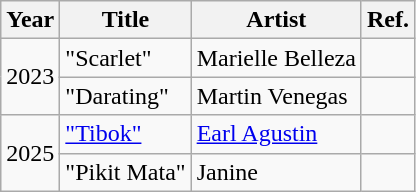<table class="wikitable sortable">
<tr>
<th>Year</th>
<th>Title</th>
<th>Artist</th>
<th>Ref.</th>
</tr>
<tr>
<td rowspan='2'>2023</td>
<td>"Scarlet"</td>
<td>Marielle Belleza</td>
<td></td>
</tr>
<tr>
<td>"Darating"</td>
<td>Martin Venegas</td>
<td></td>
</tr>
<tr>
<td rowspan='2'>2025</td>
<td><a href='#'>"Tibok"</a></td>
<td><a href='#'>Earl Agustin</a></td>
<td></td>
</tr>
<tr>
<td>"Pikit Mata"</td>
<td>Janine</td>
<td></td>
</tr>
</table>
